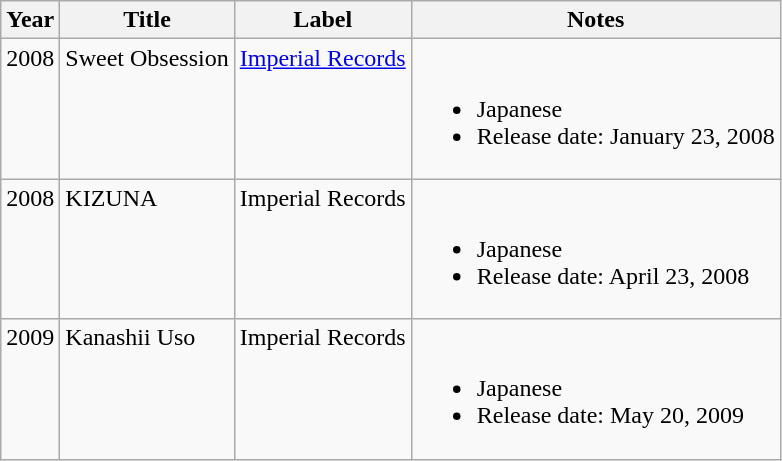<table class="wikitable">
<tr>
<th>Year</th>
<th>Title</th>
<th>Label</th>
<th>Notes</th>
</tr>
<tr>
<td valign="top">2008</td>
<td valign="top">Sweet Obsession</td>
<td valign="top"><a href='#'>Imperial Records</a></td>
<td avalign="top"><br><ul><li>Japanese</li><li>Release date: January 23, 2008</li></ul></td>
</tr>
<tr>
<td valign="top">2008</td>
<td valign="top">KIZUNA</td>
<td valign="top">Imperial Records</td>
<td valign="top"><br><ul><li>Japanese</li><li>Release date: April 23, 2008</li></ul></td>
</tr>
<tr>
<td valign="top">2009</td>
<td valign="top">Kanashii Uso</td>
<td valign="top">Imperial Records</td>
<td valign="top"><br><ul><li>Japanese</li><li>Release date: May 20, 2009</li></ul></td>
</tr>
</table>
